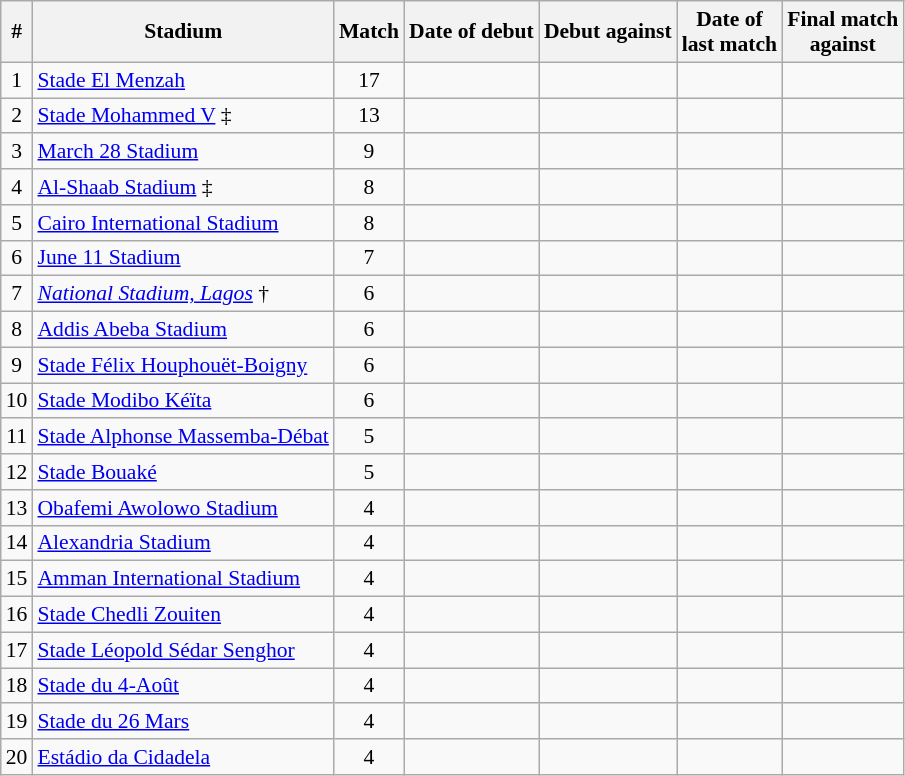<table class="wikitable sortable" style="font-size: 90%; text-align: center;">
<tr>
<th>#</th>
<th>Stadium</th>
<th>Match</th>
<th>Date of debut</th>
<th>Debut against</th>
<th>Date of<br>last match</th>
<th>Final match<br>against</th>
</tr>
<tr>
<td>1</td>
<td align=left> <a href='#'>Stade El Menzah</a></td>
<td>17</td>
<td></td>
<td align=left></td>
<td></td>
<td align=left></td>
</tr>
<tr>
<td>2</td>
<td align=left> <a href='#'>Stade Mohammed V</a> ‡</td>
<td>13</td>
<td></td>
<td align=left></td>
<td></td>
<td align=left></td>
</tr>
<tr>
<td>3</td>
<td align=left> <a href='#'>March 28 Stadium</a></td>
<td>9</td>
<td></td>
<td align=left></td>
<td></td>
<td align=left></td>
</tr>
<tr>
<td>4</td>
<td align=left> <a href='#'>Al-Shaab Stadium</a> ‡</td>
<td>8</td>
<td></td>
<td align=left></td>
<td></td>
<td align=left></td>
</tr>
<tr>
<td>5</td>
<td align=left> <a href='#'>Cairo International Stadium</a></td>
<td>8</td>
<td></td>
<td align=left></td>
<td></td>
<td align=left></td>
</tr>
<tr>
<td>6</td>
<td align=left> <a href='#'>June 11 Stadium</a></td>
<td>7</td>
<td></td>
<td align=left></td>
<td></td>
<td align=left></td>
</tr>
<tr>
<td>7</td>
<td align=left> <em><a href='#'>National Stadium, Lagos</a></em> †</td>
<td>6</td>
<td></td>
<td align=left></td>
<td></td>
<td align=left></td>
</tr>
<tr>
<td>8</td>
<td align=left> <a href='#'>Addis Abeba Stadium</a></td>
<td>6</td>
<td></td>
<td align=left></td>
<td></td>
<td align=left></td>
</tr>
<tr>
<td>9</td>
<td align=left> <a href='#'>Stade Félix Houphouët-Boigny</a></td>
<td>6</td>
<td></td>
<td align=left></td>
<td></td>
<td align=left></td>
</tr>
<tr>
<td>10</td>
<td align=left> <a href='#'>Stade Modibo Kéïta</a></td>
<td>6</td>
<td></td>
<td align=left></td>
<td></td>
<td align=left></td>
</tr>
<tr>
<td>11</td>
<td align=left> <a href='#'>Stade Alphonse Massemba-Débat</a></td>
<td>5</td>
<td></td>
<td align=left></td>
<td></td>
<td align=left></td>
</tr>
<tr>
<td>12</td>
<td align=left> <a href='#'>Stade Bouaké</a></td>
<td>5</td>
<td></td>
<td align=left></td>
<td></td>
<td align=left></td>
</tr>
<tr>
<td>13</td>
<td align=left> <a href='#'>Obafemi Awolowo Stadium</a></td>
<td>4</td>
<td></td>
<td align=left></td>
<td></td>
<td align=left></td>
</tr>
<tr>
<td>14</td>
<td align=left> <a href='#'>Alexandria Stadium</a></td>
<td>4</td>
<td></td>
<td align=left></td>
<td></td>
<td align=left></td>
</tr>
<tr>
<td>15</td>
<td align=left> <a href='#'>Amman International Stadium</a></td>
<td>4</td>
<td></td>
<td align=left></td>
<td></td>
<td align=left></td>
</tr>
<tr>
<td>16</td>
<td align=left> <a href='#'>Stade Chedli Zouiten</a></td>
<td>4</td>
<td></td>
<td align=left></td>
<td></td>
<td align=left></td>
</tr>
<tr>
<td>17</td>
<td align=left> <a href='#'>Stade Léopold Sédar Senghor</a></td>
<td>4</td>
<td></td>
<td align=left></td>
<td></td>
<td align=left></td>
</tr>
<tr>
<td>18</td>
<td align=left> <a href='#'>Stade du 4-Août</a></td>
<td>4</td>
<td></td>
<td align=left></td>
<td></td>
<td align=left></td>
</tr>
<tr>
<td>19</td>
<td align=left> <a href='#'>Stade du 26 Mars</a></td>
<td>4</td>
<td></td>
<td align=left></td>
<td></td>
<td align=left></td>
</tr>
<tr>
<td>20</td>
<td align=left> <a href='#'>Estádio da Cidadela</a></td>
<td>4</td>
<td></td>
<td align=left></td>
<td></td>
<td align=left></td>
</tr>
</table>
